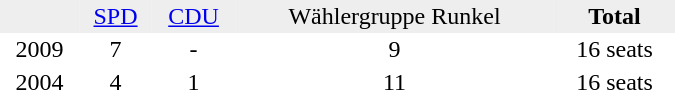<table border="0" cellpadding="2" cellspacing="0" width="450">
<tr bgcolor="#eeeeee" align="center">
<td></td>
<td><a href='#'>SPD</a></td>
<td><a href='#'>CDU</a></td>
<td>Wählergruppe Runkel</td>
<td><strong>Total</strong></td>
</tr>
<tr align="center">
<td>2009</td>
<td>7</td>
<td>-</td>
<td>9</td>
<td>16 seats</td>
</tr>
<tr align="center">
<td>2004</td>
<td>4</td>
<td>1</td>
<td>11</td>
<td>16 seats</td>
</tr>
</table>
